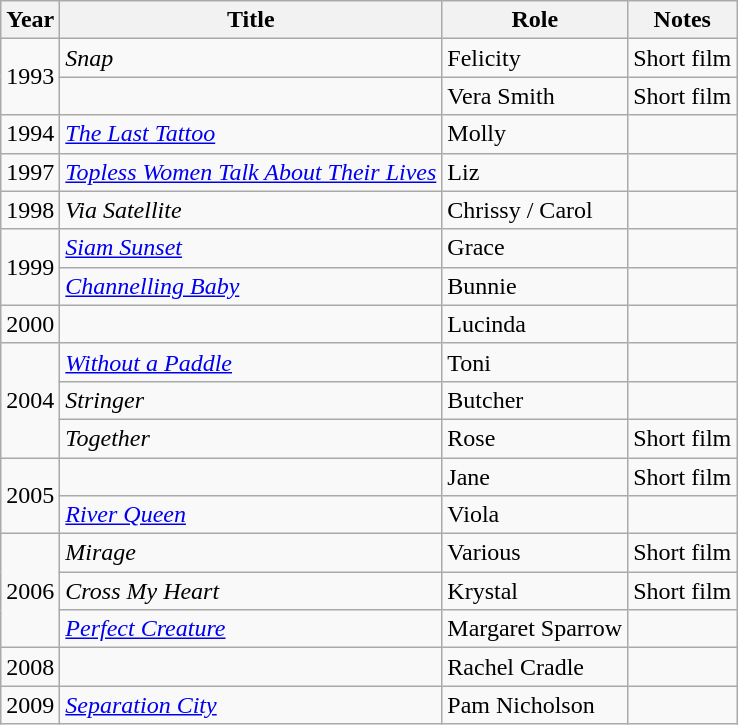<table class="wikitable sortable">
<tr>
<th>Year</th>
<th>Title</th>
<th>Role</th>
<th class="unsortable">Notes</th>
</tr>
<tr>
<td rowspan="2">1993</td>
<td><em>Snap</em></td>
<td>Felicity</td>
<td>Short film</td>
</tr>
<tr>
<td><em></em></td>
<td>Vera Smith</td>
<td>Short film</td>
</tr>
<tr>
<td>1994</td>
<td><em><a href='#'>The Last Tattoo</a></em></td>
<td>Molly</td>
<td></td>
</tr>
<tr>
<td>1997</td>
<td><em><a href='#'>Topless Women Talk About Their Lives</a></em></td>
<td>Liz</td>
<td></td>
</tr>
<tr>
<td>1998</td>
<td><em>Via Satellite</em></td>
<td>Chrissy / Carol</td>
<td></td>
</tr>
<tr>
<td rowspan="2">1999</td>
<td><em><a href='#'>Siam Sunset</a></em></td>
<td>Grace</td>
<td></td>
</tr>
<tr>
<td><em><a href='#'>Channelling Baby</a></em></td>
<td>Bunnie</td>
<td></td>
</tr>
<tr>
<td>2000</td>
<td><em></em></td>
<td>Lucinda</td>
<td></td>
</tr>
<tr>
<td rowspan="3">2004</td>
<td><em><a href='#'>Without a Paddle</a></em></td>
<td>Toni</td>
<td></td>
</tr>
<tr>
<td><em>Stringer</em></td>
<td>Butcher</td>
<td></td>
</tr>
<tr>
<td><em>Together</em></td>
<td>Rose</td>
<td>Short film</td>
</tr>
<tr>
<td rowspan="2">2005</td>
<td><em></em></td>
<td>Jane</td>
<td>Short film</td>
</tr>
<tr>
<td><em><a href='#'>River Queen</a></em></td>
<td>Viola</td>
<td></td>
</tr>
<tr>
<td rowspan="3">2006</td>
<td><em>Mirage</em></td>
<td>Various</td>
<td>Short film</td>
</tr>
<tr>
<td><em>Cross My Heart</em></td>
<td>Krystal</td>
<td>Short film</td>
</tr>
<tr>
<td><em><a href='#'>Perfect Creature</a></em></td>
<td>Margaret Sparrow</td>
<td></td>
</tr>
<tr>
<td>2008</td>
<td><em></em></td>
<td>Rachel Cradle</td>
<td></td>
</tr>
<tr>
<td>2009</td>
<td><em><a href='#'>Separation City</a></em></td>
<td>Pam Nicholson</td>
<td></td>
</tr>
</table>
